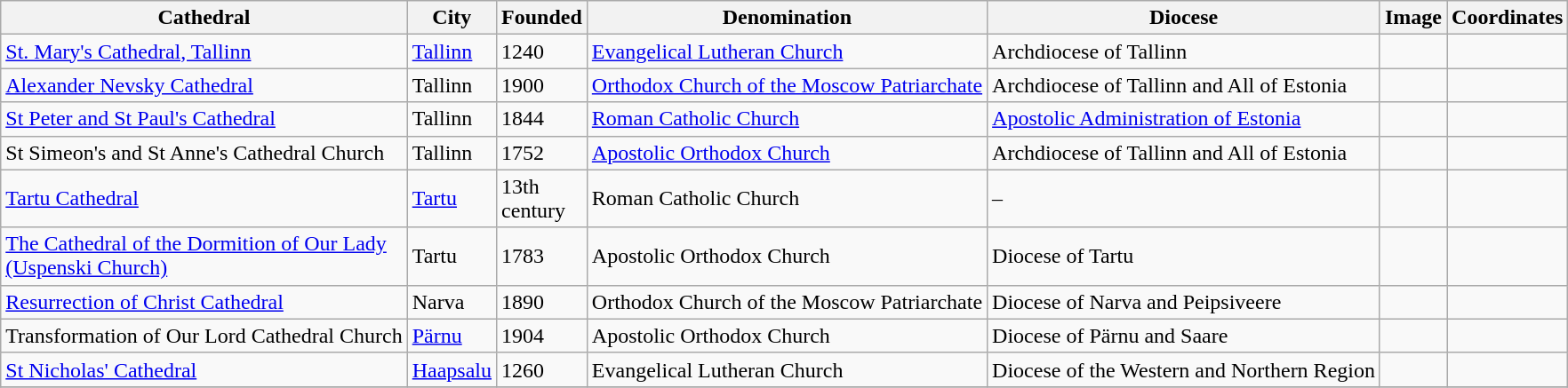<table class="sortable wikitable">
<tr>
<th>Cathedral</th>
<th>City</th>
<th>Founded</th>
<th>Denomination</th>
<th>Diocese</th>
<th>Image</th>
<th>Coordinates</th>
</tr>
<tr>
<td><a href='#'>St. Mary's Cathedral, Tallinn</a></td>
<td><a href='#'>Tallinn</a></td>
<td>1240</td>
<td><a href='#'>Evangelical Lutheran Church</a></td>
<td>Archdiocese of Tallinn</td>
<td></td>
<td><small></small></td>
</tr>
<tr>
<td><a href='#'>Alexander Nevsky Cathedral</a></td>
<td>Tallinn</td>
<td>1900</td>
<td><a href='#'>Orthodox Church of the Moscow Patriarchate</a></td>
<td>Archdiocese of Tallinn and All of Estonia</td>
<td></td>
<td><small></small></td>
</tr>
<tr>
<td><a href='#'>St Peter and St Paul's Cathedral</a></td>
<td>Tallinn</td>
<td>1844</td>
<td><a href='#'>Roman Catholic Church</a></td>
<td><a href='#'>Apostolic Administration of Estonia</a></td>
<td></td>
<td><small></small></td>
</tr>
<tr>
<td>St Simeon's and St Anne's Cathedral Church</td>
<td>Tallinn</td>
<td>1752</td>
<td><a href='#'>Apostolic Orthodox Church</a></td>
<td>Archdiocese of Tallinn and All of Estonia</td>
<td></td>
<td><small></small></td>
</tr>
<tr>
<td><a href='#'>Tartu Cathedral</a></td>
<td><a href='#'>Tartu</a></td>
<td>13th<br>century</td>
<td>Roman Catholic Church</td>
<td>–</td>
<td></td>
<td><small></small></td>
</tr>
<tr>
<td><a href='#'>The Cathedral of the Dormition of Our Lady<br>(Uspenski Church)</a></td>
<td>Tartu</td>
<td>1783</td>
<td>Apostolic Orthodox Church</td>
<td>Diocese of Tartu</td>
<td></td>
<td><small></small></td>
</tr>
<tr>
<td><a href='#'>Resurrection of Christ Cathedral</a></td>
<td>Narva</td>
<td>1890</td>
<td>Orthodox Church of the Moscow Patriarchate</td>
<td>Diocese of Narva and Peipsiveere</td>
<td></td>
<td><small></small></td>
</tr>
<tr>
<td>Transformation of Our Lord Cathedral Church</td>
<td><a href='#'>Pärnu</a></td>
<td>1904</td>
<td>Apostolic Orthodox Church</td>
<td>Diocese of Pärnu and Saare</td>
<td></td>
<td><small></small></td>
</tr>
<tr>
<td><a href='#'>St Nicholas' Cathedral</a></td>
<td><a href='#'>Haapsalu</a></td>
<td>1260</td>
<td>Evangelical Lutheran Church</td>
<td>Diocese of the Western and Northern Region</td>
<td></td>
<td><small></small></td>
</tr>
<tr>
</tr>
</table>
